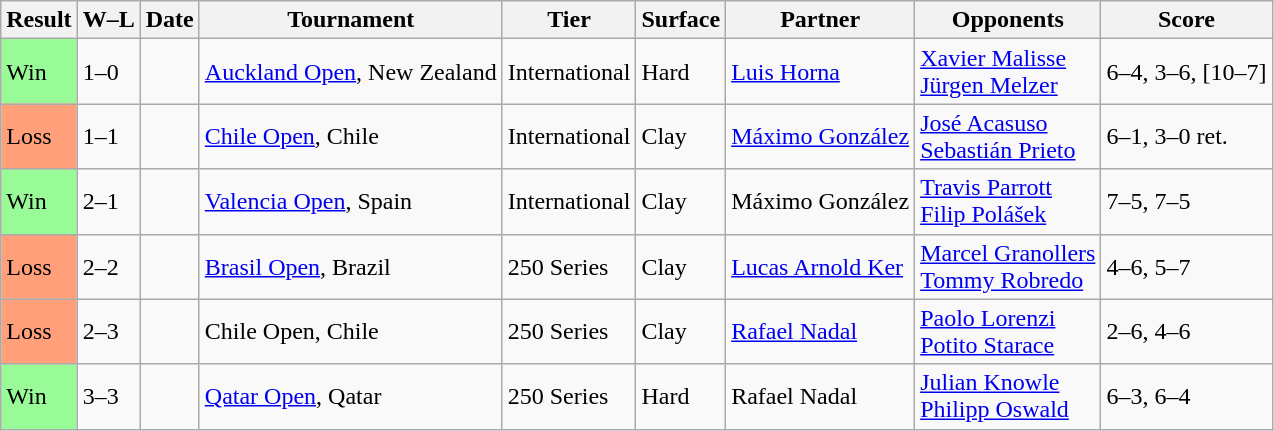<table class="sortable wikitable">
<tr>
<th>Result</th>
<th class="unsortable">W–L</th>
<th>Date</th>
<th>Tournament</th>
<th>Tier</th>
<th>Surface</th>
<th>Partner</th>
<th>Opponents</th>
<th class="unsortable">Score</th>
</tr>
<tr>
<td style="background:#98fb98;">Win</td>
<td>1–0</td>
<td><a href='#'></a></td>
<td><a href='#'>Auckland Open</a>, New Zealand</td>
<td>International</td>
<td>Hard</td>
<td> <a href='#'>Luis Horna</a></td>
<td> <a href='#'>Xavier Malisse</a><br> <a href='#'>Jürgen Melzer</a></td>
<td>6–4, 3–6, [10–7]</td>
</tr>
<tr>
<td style="background:#ffa07a;">Loss</td>
<td>1–1</td>
<td><a href='#'></a></td>
<td><a href='#'>Chile Open</a>, Chile</td>
<td>International</td>
<td>Clay</td>
<td> <a href='#'>Máximo González</a></td>
<td> <a href='#'>José Acasuso</a><br> <a href='#'>Sebastián Prieto</a></td>
<td>6–1, 3–0 ret.</td>
</tr>
<tr>
<td style="background:#98fb98;">Win</td>
<td>2–1</td>
<td><a href='#'></a></td>
<td><a href='#'>Valencia Open</a>, Spain</td>
<td>International</td>
<td>Clay</td>
<td> Máximo González</td>
<td> <a href='#'>Travis Parrott</a><br> <a href='#'>Filip Polášek</a></td>
<td>7–5, 7–5</td>
</tr>
<tr>
<td style="background:#ffa07a;">Loss</td>
<td>2–2</td>
<td><a href='#'></a></td>
<td><a href='#'>Brasil Open</a>, Brazil</td>
<td>250 Series</td>
<td>Clay</td>
<td> <a href='#'>Lucas Arnold Ker</a></td>
<td> <a href='#'>Marcel Granollers</a><br> <a href='#'>Tommy Robredo</a></td>
<td>4–6, 5–7</td>
</tr>
<tr>
<td style="background:#ffa07a;">Loss</td>
<td>2–3</td>
<td><a href='#'></a></td>
<td>Chile Open, Chile</td>
<td>250 Series</td>
<td>Clay</td>
<td> <a href='#'>Rafael Nadal</a></td>
<td> <a href='#'>Paolo Lorenzi</a><br> <a href='#'>Potito Starace</a></td>
<td>2–6, 4–6</td>
</tr>
<tr>
<td style="background:#98fb98;">Win</td>
<td>3–3</td>
<td><a href='#'></a></td>
<td><a href='#'>Qatar Open</a>, Qatar</td>
<td>250 Series</td>
<td>Hard</td>
<td> Rafael Nadal</td>
<td> <a href='#'>Julian Knowle</a><br> <a href='#'>Philipp Oswald</a></td>
<td>6–3, 6–4</td>
</tr>
</table>
